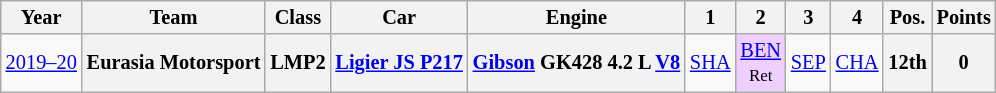<table class="wikitable" style="text-align:center; font-size:85%">
<tr>
<th>Year</th>
<th>Team</th>
<th>Class</th>
<th>Car</th>
<th>Engine</th>
<th>1</th>
<th>2</th>
<th>3</th>
<th>4</th>
<th>Pos.</th>
<th>Points</th>
</tr>
<tr>
<td><a href='#'>2019–20</a></td>
<th> Eurasia Motorsport</th>
<th>LMP2</th>
<th><a href='#'>Ligier JS P217</a></th>
<th><a href='#'>Gibson</a> GK428 4.2 L <a href='#'>V8</a></th>
<td><a href='#'>SHA</a></td>
<td style="background:#EFCFFF;"><a href='#'>BEN</a><br><small>Ret</small></td>
<td><a href='#'>SEP</a></td>
<td><a href='#'>CHA</a></td>
<th>12th</th>
<th>0</th>
</tr>
</table>
